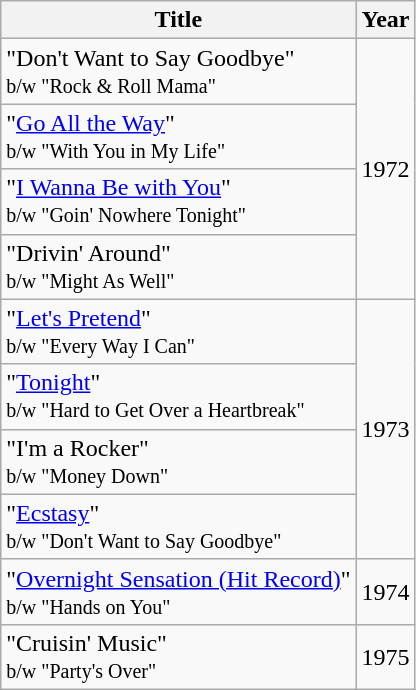<table class="wikitable">
<tr>
<th>Title</th>
<th>Year</th>
</tr>
<tr>
<td>"Don't Want to Say Goodbye"<br><small>b/w "Rock & Roll Mama"</small></td>
<td rowspan="4">1972</td>
</tr>
<tr>
<td>"<a href='#'>Go All the Way</a>"<br><small>b/w "With You in My Life"</small></td>
</tr>
<tr>
<td>"<a href='#'>I Wanna Be with You</a>"<br><small>b/w "Goin' Nowhere Tonight"</small></td>
</tr>
<tr>
<td>"Drivin' Around"<br><small>b/w "Might As Well"</small></td>
</tr>
<tr>
<td>"<a href='#'>Let's Pretend</a>"<br><small>b/w "Every Way I Can"</small></td>
<td rowspan="4">1973</td>
</tr>
<tr>
<td>"<a href='#'>Tonight</a>"<br><small>b/w "Hard to Get Over a Heartbreak"</small></td>
</tr>
<tr>
<td>"I'm a Rocker"<br><small>b/w "Money Down"</small></td>
</tr>
<tr>
<td>"<a href='#'>Ecstasy</a>"<br><small>b/w "Don't Want to Say Goodbye"</small></td>
</tr>
<tr>
<td>"<a href='#'>Overnight Sensation (Hit Record)</a>"<br><small>b/w "Hands on You"</small></td>
<td>1974</td>
</tr>
<tr>
<td>"Cruisin' Music"<br><small>b/w "Party's Over"</small></td>
<td>1975</td>
</tr>
</table>
